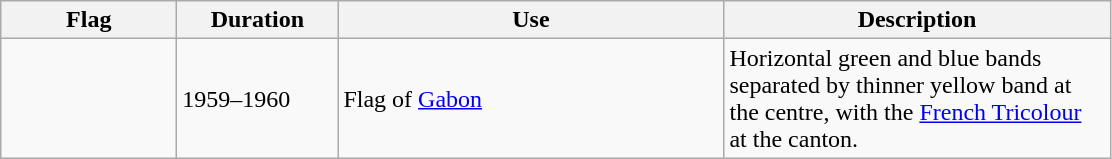<table class="wikitable">
<tr>
<th width="110">Flag</th>
<th width="100">Duration</th>
<th width="250">Use</th>
<th width="250">Description</th>
</tr>
<tr>
<td></td>
<td>1959–1960</td>
<td>Flag of <a href='#'>Gabon</a></td>
<td>Horizontal green and blue bands separated by thinner yellow band at the centre, with the <a href='#'>French Tricolour</a> at the canton.</td>
</tr>
</table>
